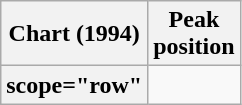<table class="wikitable plainrowheaders" style="text-align:center">
<tr>
<th>Chart (1994)</th>
<th>Peak<br>position</th>
</tr>
<tr>
<th>scope="row"</th>
</tr>
</table>
